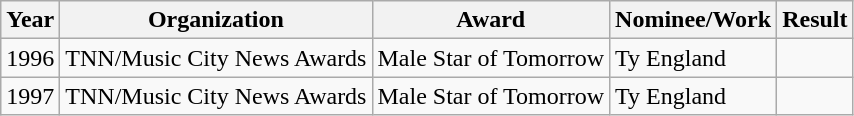<table class="wikitable">
<tr>
<th>Year</th>
<th>Organization</th>
<th>Award</th>
<th>Nominee/Work</th>
<th>Result</th>
</tr>
<tr>
<td>1996</td>
<td>TNN/Music City News Awards</td>
<td>Male Star of Tomorrow</td>
<td>Ty England</td>
<td></td>
</tr>
<tr>
<td>1997</td>
<td>TNN/Music City News Awards</td>
<td>Male Star of Tomorrow</td>
<td>Ty England</td>
<td></td>
</tr>
</table>
